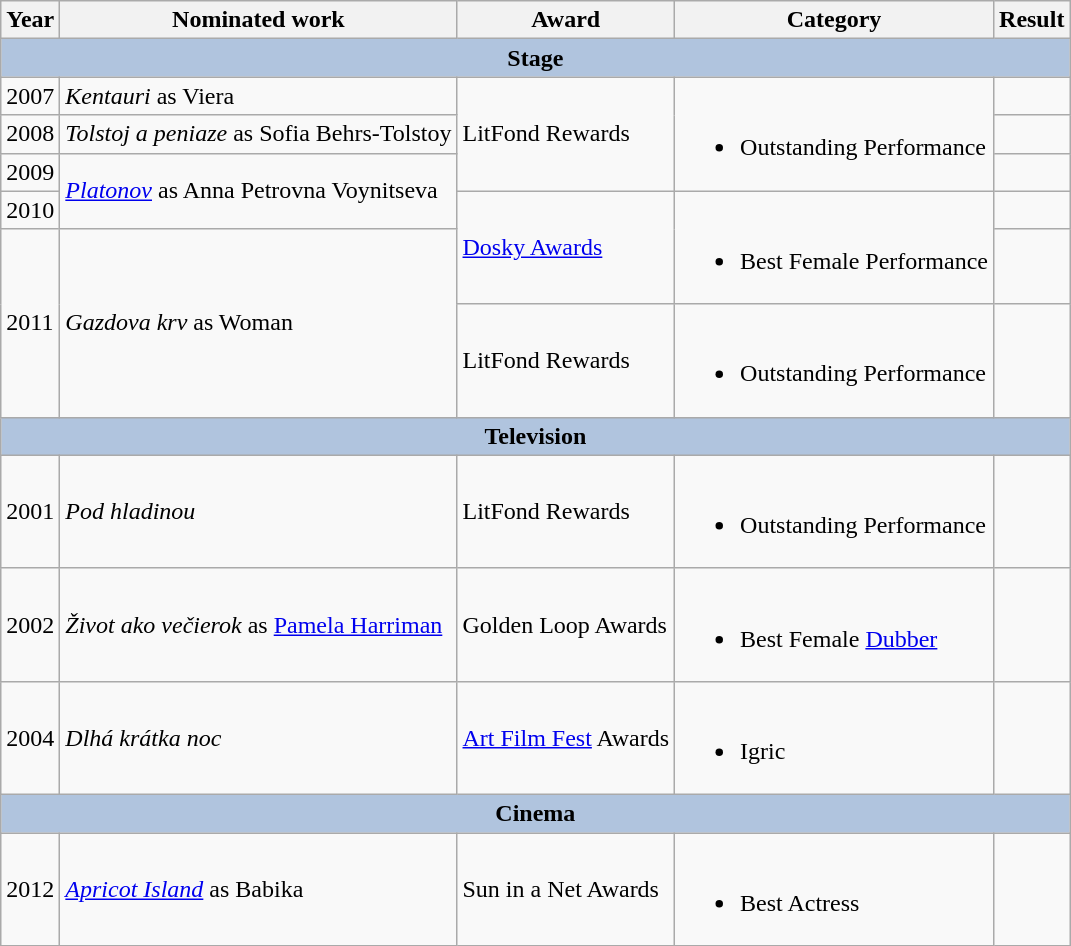<table class="wikitable">
<tr>
<th>Year</th>
<th>Nominated work</th>
<th>Award</th>
<th>Category</th>
<th>Result</th>
</tr>
<tr>
<th colspan="6" style="background:#B0C4DE;">Stage</th>
</tr>
<tr>
<td>2007</td>
<td><em>Kentauri</em> as Viera</td>
<td rowspan="3">LitFond Rewards</td>
<td rowspan="3"><br><ul><li>Outstanding Performance</li></ul></td>
<td></td>
</tr>
<tr>
<td>2008</td>
<td><em>Tolstoj a peniaze</em> as Sofia Behrs-Tolstoy</td>
<td></td>
</tr>
<tr>
<td>2009</td>
<td rowspan="2"><em><a href='#'>Platonov</a></em> as Anna Petrovna Voynitseva</td>
<td></td>
</tr>
<tr>
<td>2010</td>
<td rowspan="2"><a href='#'>Dosky Awards</a></td>
<td rowspan="2"><br><ul><li>Best Female Performance</li></ul></td>
<td></td>
</tr>
<tr>
<td rowspan="2">2011</td>
<td rowspan="2"><em>Gazdova krv</em> as Woman</td>
<td></td>
</tr>
<tr>
<td>LitFond Rewards</td>
<td><br><ul><li>Outstanding Performance</li></ul></td>
<td></td>
</tr>
<tr>
<th colspan="6" style="background:#B0C4DE;">Television</th>
</tr>
<tr>
<td>2001</td>
<td><em>Pod hladinou</em></td>
<td>LitFond Rewards</td>
<td><br><ul><li>Outstanding Performance</li></ul></td>
<td></td>
</tr>
<tr>
<td>2002</td>
<td><em>Život ako večierok</em> as <a href='#'>Pamela Harriman</a></td>
<td>Golden Loop Awards</td>
<td><br><ul><li>Best Female <a href='#'>Dubber</a></li></ul></td>
<td></td>
</tr>
<tr>
<td>2004</td>
<td><em>Dlhá krátka noc</em></td>
<td><a href='#'>Art Film Fest</a> Awards</td>
<td><br><ul><li>Igric</li></ul></td>
<td></td>
</tr>
<tr>
<th colspan="6" style="background:#B0C4DE;">Cinema</th>
</tr>
<tr>
<td>2012</td>
<td><em><a href='#'>Apricot Island</a></em> as Babika</td>
<td>Sun in a Net Awards</td>
<td><br><ul><li>Best Actress</li></ul></td>
<td></td>
</tr>
</table>
